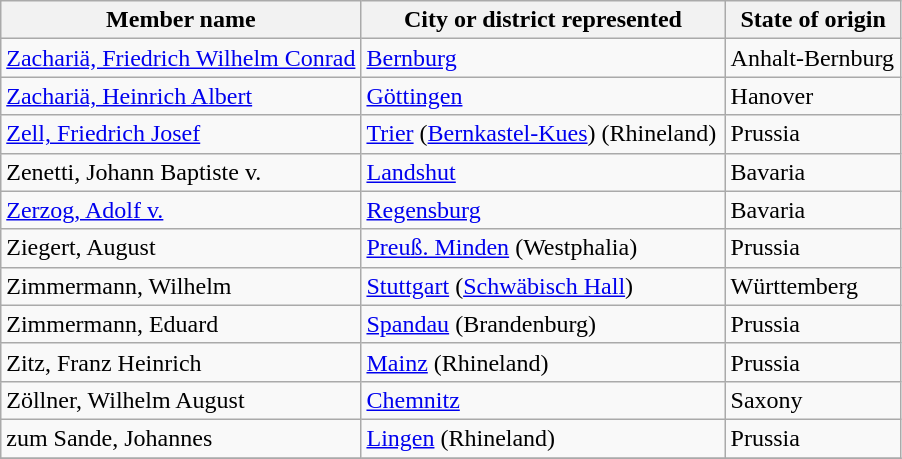<table class="wikitable">
<tr>
<th width="40%">Member name</th>
<th>City or district represented</th>
<th>State of origin</th>
</tr>
<tr>
<td><a href='#'>Zachariä, Friedrich Wilhelm Conrad</a></td>
<td><a href='#'>Bernburg</a></td>
<td>Anhalt-Bernburg</td>
</tr>
<tr>
<td><a href='#'>Zachariä, Heinrich Albert</a></td>
<td><a href='#'>Göttingen</a></td>
<td>Hanover</td>
</tr>
<tr>
<td><a href='#'>Zell, Friedrich Josef</a></td>
<td><a href='#'>Trier</a> (<a href='#'>Bernkastel-Kues</a>) (Rhineland)</td>
<td>Prussia</td>
</tr>
<tr>
<td>Zenetti, Johann Baptiste v.</td>
<td><a href='#'>Landshut</a></td>
<td>Bavaria</td>
</tr>
<tr>
<td><a href='#'>Zerzog, Adolf v.</a></td>
<td><a href='#'>Regensburg</a></td>
<td>Bavaria</td>
</tr>
<tr>
<td>Ziegert, August</td>
<td><a href='#'>Preuß. Minden</a> (Westphalia)</td>
<td>Prussia</td>
</tr>
<tr>
<td>Zimmermann, Wilhelm</td>
<td><a href='#'>Stuttgart</a> (<a href='#'>Schwäbisch Hall</a>)</td>
<td>Württemberg</td>
</tr>
<tr>
<td>Zimmermann, Eduard</td>
<td><a href='#'>Spandau</a> (Brandenburg)</td>
<td>Prussia</td>
</tr>
<tr>
<td>Zitz, Franz Heinrich</td>
<td><a href='#'>Mainz</a> (Rhineland)</td>
<td>Prussia</td>
</tr>
<tr>
<td>Zöllner, Wilhelm August</td>
<td><a href='#'>Chemnitz</a></td>
<td>Saxony</td>
</tr>
<tr>
<td>zum Sande, Johannes</td>
<td><a href='#'>Lingen</a> (Rhineland)</td>
<td>Prussia</td>
</tr>
<tr>
</tr>
</table>
